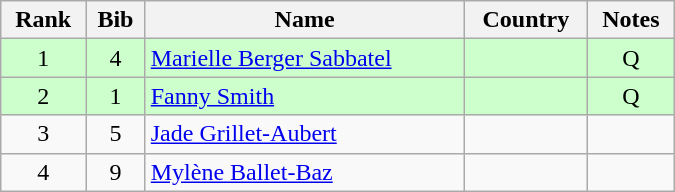<table class="wikitable" style="text-align:center; width:450px">
<tr>
<th>Rank</th>
<th>Bib</th>
<th>Name</th>
<th>Country</th>
<th>Notes</th>
</tr>
<tr bgcolor=ccffcc>
<td>1</td>
<td>4</td>
<td align=left><a href='#'>Marielle Berger Sabbatel</a></td>
<td align=left></td>
<td>Q</td>
</tr>
<tr bgcolor=ccffcc>
<td>2</td>
<td>1</td>
<td align=left><a href='#'>Fanny Smith</a></td>
<td align=left></td>
<td>Q</td>
</tr>
<tr>
<td>3</td>
<td>5</td>
<td align=left><a href='#'>Jade Grillet-Aubert</a></td>
<td align=left></td>
<td></td>
</tr>
<tr>
<td>4</td>
<td>9</td>
<td align=left><a href='#'>Mylène Ballet-Baz</a></td>
<td align=left></td>
<td></td>
</tr>
</table>
